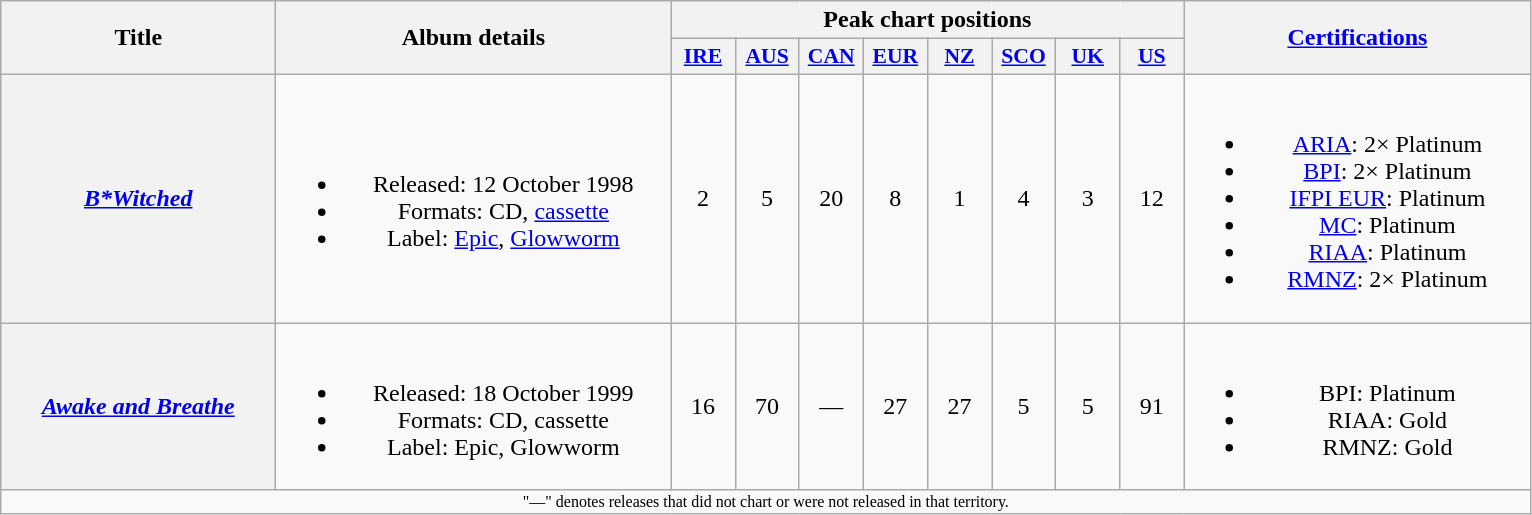<table class="wikitable plainrowheaders" style="text-align:center;" border="1">
<tr>
<th scope="col" rowspan="2" style="width:11em;">Title</th>
<th scope="col" rowspan="2" style="width:16em;">Album details</th>
<th scope="col" colspan="8">Peak chart positions</th>
<th scope="col" rowspan="2" style="width:14em;"><a href='#'>Certifications</a></th>
</tr>
<tr>
<th scope="col" style="width:2.5em;font-size:90%;"><a href='#'>IRE</a><br></th>
<th scope="col" style="width:2.5em;font-size:90%;"><a href='#'>AUS</a><br></th>
<th scope="col" style="width:2.5em;font-size:90%;"><a href='#'>CAN</a><br></th>
<th scope="col" style="width:2.5em;font-size:90%;"><a href='#'>EUR</a><br></th>
<th scope="col" style="width:2.5em;font-size:90%;"><a href='#'>NZ</a><br></th>
<th scope="col" style="width:2.5em;font-size:90%;"><a href='#'>SCO</a><br></th>
<th scope="col" style="width:2.5em;font-size:90%;"><a href='#'>UK</a><br></th>
<th scope="col" style="width:2.5em;font-size:90%;"><a href='#'>US</a><br></th>
</tr>
<tr>
<th scope="row"><em><a href='#'>B*Witched</a></em></th>
<td><br><ul><li>Released: 12 October 1998</li><li>Formats: CD, <a href='#'>cassette</a></li><li>Label: <a href='#'>Epic</a>, <a href='#'>Glowworm</a></li></ul></td>
<td>2</td>
<td>5</td>
<td>20</td>
<td>8</td>
<td>1</td>
<td>4</td>
<td>3</td>
<td>12</td>
<td><br><ul><li><a href='#'>ARIA</a>: 2× Platinum</li><li><a href='#'>BPI</a>: 2× Platinum</li><li><a href='#'>IFPI EUR</a>: Platinum</li><li><a href='#'>MC</a>: Platinum</li><li><a href='#'>RIAA</a>: Platinum</li><li><a href='#'>RMNZ</a>: 2× Platinum</li></ul></td>
</tr>
<tr>
<th scope="row"><em><a href='#'>Awake and Breathe</a></em></th>
<td><br><ul><li>Released: 18 October 1999</li><li>Formats: CD, cassette</li><li>Label: Epic, Glowworm</li></ul></td>
<td>16</td>
<td>70</td>
<td>—</td>
<td>27</td>
<td>27</td>
<td>5</td>
<td>5</td>
<td>91</td>
<td><br><ul><li>BPI: Platinum</li><li>RIAA: Gold</li><li>RMNZ: Gold</li></ul></td>
</tr>
<tr>
<td align="center" colspan="15" style="font-size:8pt">"—" denotes releases that did not chart or were not released in that territory.</td>
</tr>
</table>
